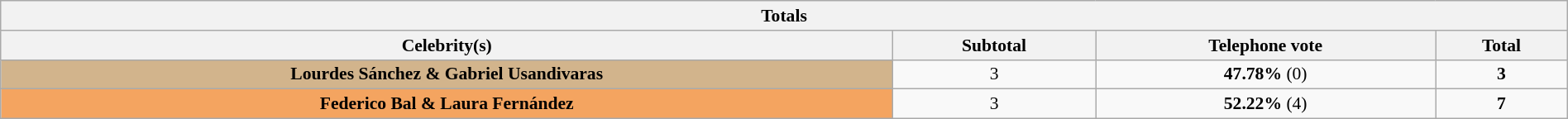<table class="wikitable collapsible collapsed" style="font-size:90%; text-align: center; width: 100%;">
<tr>
<th colspan="11" style="with: 95%;" align=center>Totals</th>
</tr>
<tr>
<th>Celebrity(s)</th>
<th>Subtotal</th>
<th>Telephone vote</th>
<th>Total</th>
</tr>
<tr>
<td bgcolor="tan"><strong>Lourdes Sánchez & Gabriel Usandivaras</strong></td>
<td>3</td>
<td><strong>47.78%</strong> (0)</td>
<td><strong>3</strong></td>
</tr>
<tr>
<td bgcolor="sandybrown"><strong>Federico Bal & Laura Fernández</strong></td>
<td>3</td>
<td><strong>52.22%</strong> (4)</td>
<td><strong>7</strong></td>
</tr>
</table>
